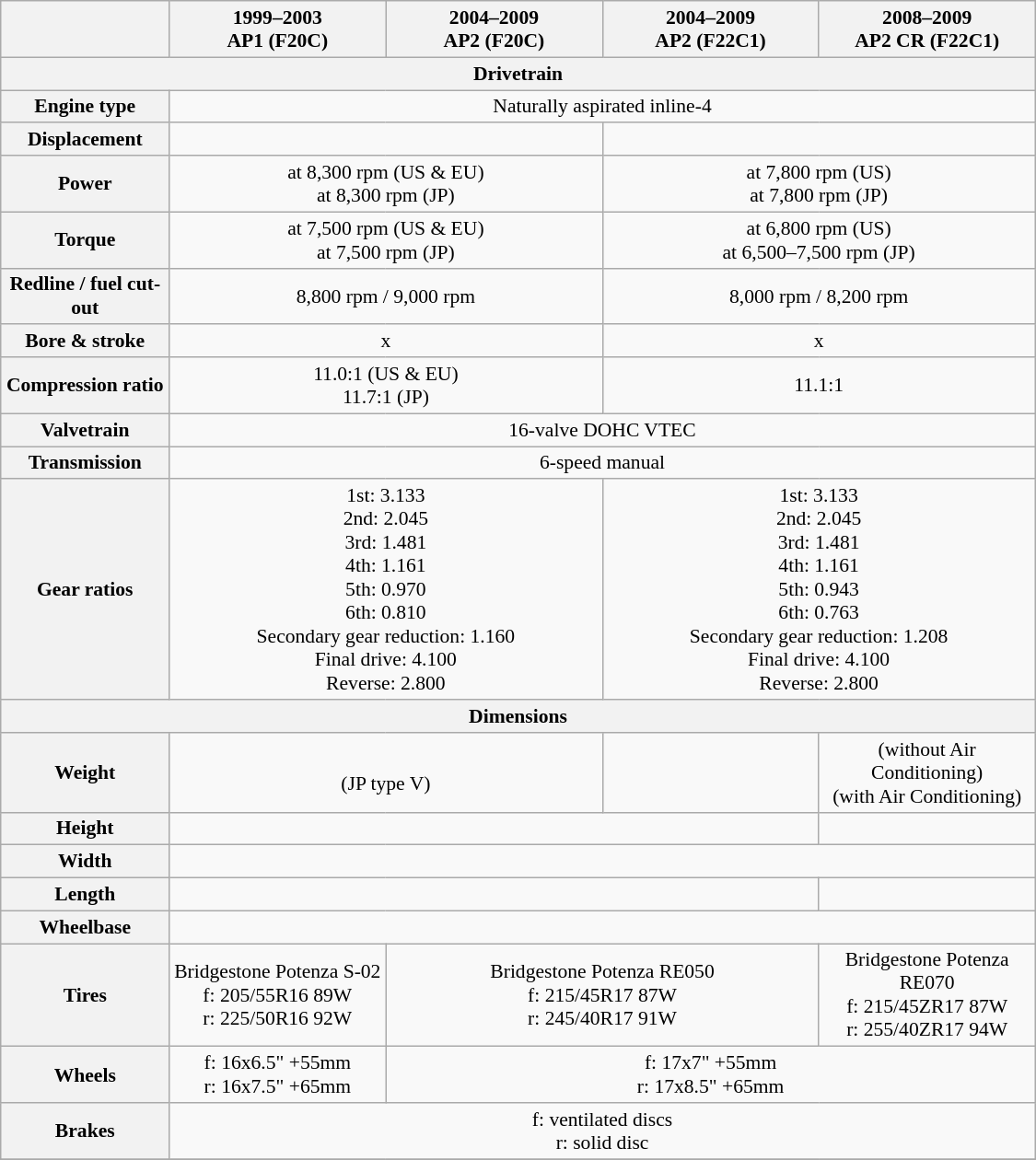<table class="wikitable" style="width:750px; text-align:center; font-size: 90%;">
<tr>
<th></th>
<th width="150">1999–2003<br>AP1 (F20C)</th>
<th width="150">2004–2009<br>AP2 (F20C)</th>
<th width="150">2004–2009<br>AP2 (F22C1)</th>
<th width="150">2008–2009<br>AP2 CR (F22C1)</th>
</tr>
<tr>
<th colspan="5">Drivetrain</th>
</tr>
<tr>
<th>Engine type</th>
<td colspan="4">Naturally aspirated inline-4</td>
</tr>
<tr>
<th>Displacement</th>
<td colspan="2"></td>
<td colspan="2"></td>
</tr>
<tr>
<th>Power</th>
<td colspan="2"> at 8,300 rpm (US & EU)<br> at 8,300 rpm (JP)</td>
<td colspan="2"> at 7,800 rpm (US)<br> at 7,800 rpm (JP)</td>
</tr>
<tr>
<th>Torque</th>
<td colspan="2"> at 7,500 rpm (US & EU)<br> at 7,500 rpm (JP)</td>
<td colspan="2"> at 6,800 rpm (US)<br> at 6,500–7,500 rpm (JP)</td>
</tr>
<tr>
<th>Redline / fuel cut-out</th>
<td colspan="2">8,800 rpm / 9,000 rpm</td>
<td colspan="2">8,000 rpm / 8,200 rpm</td>
</tr>
<tr>
<th>Bore & stroke</th>
<td colspan="2"> x </td>
<td colspan="2"> x </td>
</tr>
<tr>
<th>Compression ratio</th>
<td colspan="2">11.0:1 (US & EU)<br>11.7:1 (JP)</td>
<td colspan="2">11.1:1</td>
</tr>
<tr>
<th>Valvetrain</th>
<td colspan="4">16-valve DOHC VTEC</td>
</tr>
<tr>
<th>Transmission</th>
<td colspan="4">6-speed manual</td>
</tr>
<tr>
<th>Gear ratios</th>
<td colspan="2">1st: 3.133<br>2nd: 2.045<br>3rd: 1.481<br>4th: 1.161<br>5th: 0.970<br>6th: 0.810<br>Secondary gear reduction: 1.160<br>Final drive: 4.100<br>Reverse: 2.800</td>
<td colspan="2">1st: 3.133<br>2nd: 2.045<br>3rd: 1.481<br>4th: 1.161<br>5th: 0.943<br>6th: 0.763<br>Secondary gear reduction: 1.208<br>Final drive: 4.100<br>Reverse: 2.800</td>
</tr>
<tr>
<th colspan="5">Dimensions</th>
</tr>
<tr>
<th>Weight</th>
<td colspan="2"><br> (JP type V)</td>
<td colspan="1"></td>
<td colspan="1"> (without Air Conditioning)<br> (with Air Conditioning)</td>
</tr>
<tr>
<th>Height</th>
<td colspan="3"></td>
<td></td>
</tr>
<tr>
<th>Width</th>
<td colspan="4"></td>
</tr>
<tr>
<th>Length</th>
<td colspan="3"></td>
<td></td>
</tr>
<tr>
<th>Wheelbase</th>
<td colspan="4"></td>
</tr>
<tr>
<th>Tires</th>
<td colspan="1">Bridgestone Potenza S-02<br>f: 205/55R16 89W<br>r: 225/50R16 92W</td>
<td colspan="2">Bridgestone Potenza RE050<br>f: 215/45R17 87W<br>r: 245/40R17 91W</td>
<td>Bridgestone Potenza RE070<br>f: 215/45ZR17 87W<br>r: 255/40ZR17 94W</td>
</tr>
<tr>
<th>Wheels</th>
<td colspan="1">f: 16x6.5" +55mm<br>r: 16x7.5" +65mm</td>
<td colspan="3">f: 17x7" +55mm<br>r: 17x8.5" +65mm</td>
</tr>
<tr>
<th>Brakes</th>
<td colspan="4">f:  ventilated discs<br>r:  solid disc</td>
</tr>
<tr>
</tr>
</table>
